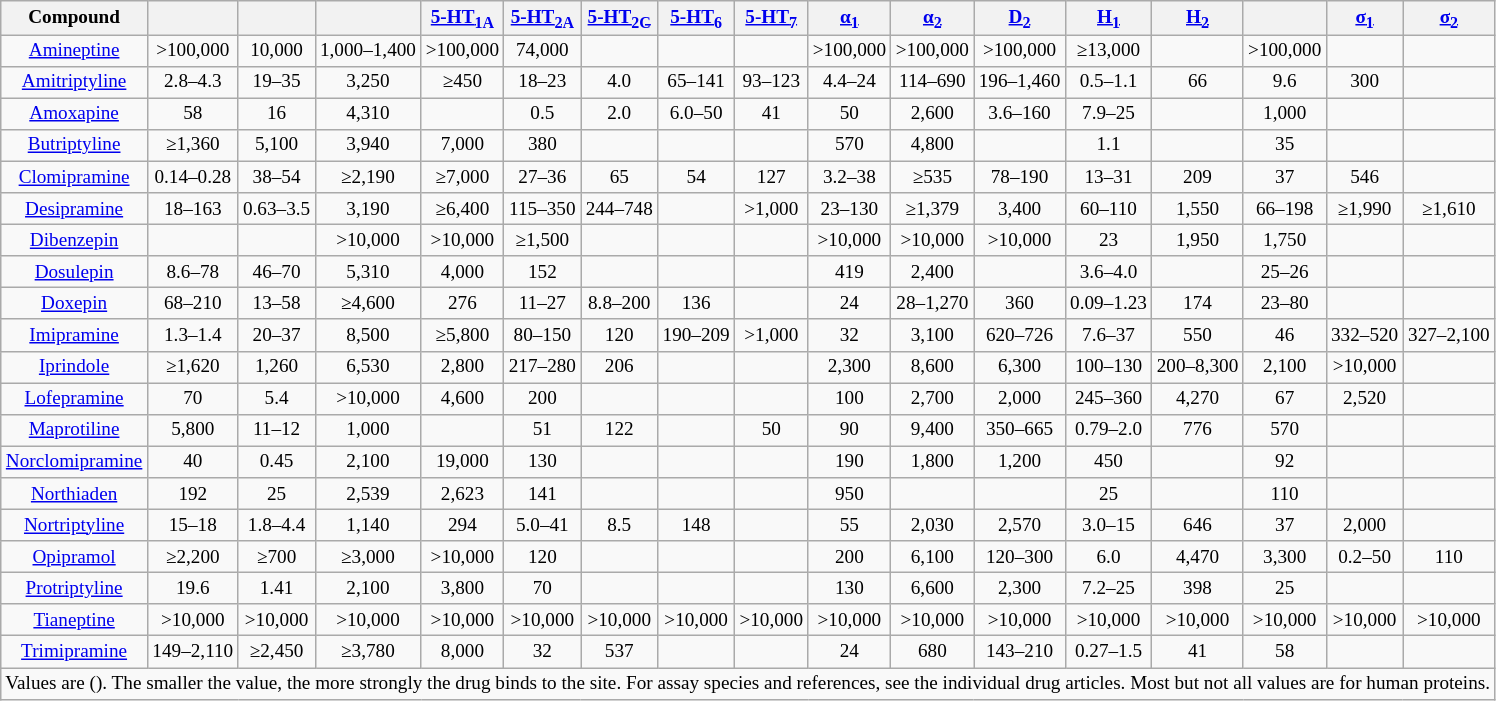<table class="wikitable sortable" style="font-size: 80%; text-align: center;">
<tr>
<th>Compound</th>
<th></th>
<th></th>
<th></th>
<th><a href='#'>5-HT<sub>1A</sub></a></th>
<th><a href='#'>5-HT<sub>2A</sub></a></th>
<th><a href='#'>5-HT<sub>2C</sub></a></th>
<th><a href='#'>5-HT<sub>6</sub></a></th>
<th><a href='#'>5-HT<sub>7</sub></a></th>
<th><a href='#'>α<sub>1</sub></a></th>
<th><a href='#'>α<sub>2</sub></a></th>
<th><a href='#'>D<sub>2</sub></a></th>
<th><a href='#'>H<sub>1</sub></a></th>
<th><a href='#'>H<sub>2</sub></a></th>
<th></th>
<th><a href='#'>σ<sub>1</sub></a></th>
<th><a href='#'>σ<sub>2</sub></a></th>
</tr>
<tr>
<td><a href='#'>Amineptine</a></td>
<td>>100,000</td>
<td>10,000</td>
<td>1,000–1,400</td>
<td>>100,000</td>
<td>74,000</td>
<td></td>
<td></td>
<td></td>
<td>>100,000</td>
<td>>100,000</td>
<td>>100,000</td>
<td>≥13,000</td>
<td></td>
<td>>100,000</td>
<td></td>
<td></td>
</tr>
<tr>
<td><a href='#'>Amitriptyline</a></td>
<td>2.8–4.3</td>
<td>19–35</td>
<td>3,250</td>
<td>≥450</td>
<td>18–23</td>
<td>4.0</td>
<td>65–141</td>
<td>93–123</td>
<td>4.4–24</td>
<td>114–690</td>
<td>196–1,460</td>
<td>0.5–1.1</td>
<td>66</td>
<td>9.6</td>
<td>300</td>
<td></td>
</tr>
<tr>
<td><a href='#'>Amoxapine</a></td>
<td>58</td>
<td>16</td>
<td>4,310</td>
<td></td>
<td>0.5</td>
<td>2.0</td>
<td>6.0–50</td>
<td>41</td>
<td>50</td>
<td>2,600</td>
<td>3.6–160</td>
<td>7.9–25</td>
<td></td>
<td>1,000</td>
<td></td>
<td></td>
</tr>
<tr>
<td><a href='#'>Butriptyline</a></td>
<td>≥1,360</td>
<td>5,100</td>
<td>3,940</td>
<td>7,000</td>
<td>380</td>
<td></td>
<td></td>
<td></td>
<td>570</td>
<td>4,800</td>
<td></td>
<td>1.1</td>
<td></td>
<td>35</td>
<td></td>
<td></td>
</tr>
<tr>
<td><a href='#'>Clomipramine</a></td>
<td>0.14–0.28</td>
<td>38–54</td>
<td>≥2,190</td>
<td>≥7,000</td>
<td>27–36</td>
<td>65</td>
<td>54</td>
<td>127</td>
<td>3.2–38</td>
<td>≥535</td>
<td>78–190</td>
<td>13–31</td>
<td>209</td>
<td>37</td>
<td>546</td>
<td></td>
</tr>
<tr>
<td><a href='#'>Desipramine</a></td>
<td>18–163</td>
<td>0.63–3.5</td>
<td>3,190</td>
<td>≥6,400</td>
<td>115–350</td>
<td>244–748</td>
<td></td>
<td>>1,000</td>
<td>23–130</td>
<td>≥1,379</td>
<td>3,400</td>
<td>60–110</td>
<td>1,550</td>
<td>66–198</td>
<td>≥1,990</td>
<td>≥1,610</td>
</tr>
<tr>
<td><a href='#'>Dibenzepin</a></td>
<td></td>
<td></td>
<td>>10,000</td>
<td>>10,000</td>
<td>≥1,500</td>
<td></td>
<td></td>
<td></td>
<td>>10,000</td>
<td>>10,000</td>
<td>>10,000</td>
<td>23</td>
<td>1,950</td>
<td>1,750</td>
<td></td>
<td></td>
</tr>
<tr>
<td><a href='#'>Dosulepin</a></td>
<td>8.6–78</td>
<td>46–70</td>
<td>5,310</td>
<td>4,000</td>
<td>152</td>
<td></td>
<td></td>
<td></td>
<td>419</td>
<td>2,400</td>
<td></td>
<td>3.6–4.0</td>
<td></td>
<td>25–26</td>
<td></td>
<td></td>
</tr>
<tr>
<td><a href='#'>Doxepin</a></td>
<td>68–210</td>
<td>13–58</td>
<td>≥4,600</td>
<td>276</td>
<td>11–27</td>
<td>8.8–200</td>
<td>136</td>
<td></td>
<td>24</td>
<td>28–1,270</td>
<td>360</td>
<td>0.09–1.23</td>
<td>174</td>
<td>23–80</td>
<td></td>
<td></td>
</tr>
<tr>
<td><a href='#'>Imipramine</a></td>
<td>1.3–1.4</td>
<td>20–37</td>
<td>8,500</td>
<td>≥5,800</td>
<td>80–150</td>
<td>120</td>
<td>190–209</td>
<td>>1,000</td>
<td>32</td>
<td>3,100</td>
<td>620–726</td>
<td>7.6–37</td>
<td>550</td>
<td>46</td>
<td>332–520</td>
<td>327–2,100</td>
</tr>
<tr>
<td><a href='#'>Iprindole</a></td>
<td>≥1,620</td>
<td>1,260</td>
<td>6,530</td>
<td>2,800</td>
<td>217–280</td>
<td>206</td>
<td></td>
<td></td>
<td>2,300</td>
<td>8,600</td>
<td>6,300</td>
<td>100–130</td>
<td>200–8,300</td>
<td>2,100</td>
<td>>10,000</td>
<td></td>
</tr>
<tr>
<td><a href='#'>Lofepramine</a></td>
<td>70</td>
<td>5.4</td>
<td>>10,000</td>
<td>4,600</td>
<td>200</td>
<td></td>
<td></td>
<td></td>
<td>100</td>
<td>2,700</td>
<td>2,000</td>
<td>245–360</td>
<td>4,270</td>
<td>67</td>
<td>2,520</td>
<td></td>
</tr>
<tr>
<td><a href='#'>Maprotiline</a></td>
<td>5,800</td>
<td>11–12</td>
<td>1,000</td>
<td></td>
<td>51</td>
<td>122</td>
<td></td>
<td>50</td>
<td>90</td>
<td>9,400</td>
<td>350–665</td>
<td>0.79–2.0</td>
<td>776</td>
<td>570</td>
<td></td>
<td></td>
</tr>
<tr>
<td><a href='#'>Norclomipramine</a></td>
<td>40</td>
<td>0.45</td>
<td>2,100</td>
<td>19,000</td>
<td>130</td>
<td></td>
<td></td>
<td></td>
<td>190</td>
<td>1,800</td>
<td>1,200</td>
<td>450</td>
<td></td>
<td>92</td>
<td></td>
<td></td>
</tr>
<tr>
<td><a href='#'>Northiaden</a></td>
<td>192</td>
<td>25</td>
<td>2,539</td>
<td>2,623</td>
<td>141</td>
<td></td>
<td></td>
<td></td>
<td>950</td>
<td></td>
<td></td>
<td>25</td>
<td></td>
<td>110</td>
<td></td>
<td></td>
</tr>
<tr>
<td><a href='#'>Nortriptyline</a></td>
<td>15–18</td>
<td>1.8–4.4</td>
<td>1,140</td>
<td>294</td>
<td>5.0–41</td>
<td>8.5</td>
<td>148</td>
<td></td>
<td>55</td>
<td>2,030</td>
<td>2,570</td>
<td>3.0–15</td>
<td>646</td>
<td>37</td>
<td>2,000</td>
<td></td>
</tr>
<tr>
<td><a href='#'>Opipramol</a></td>
<td>≥2,200</td>
<td>≥700</td>
<td>≥3,000</td>
<td>>10,000</td>
<td>120</td>
<td></td>
<td></td>
<td></td>
<td>200</td>
<td>6,100</td>
<td>120–300</td>
<td>6.0</td>
<td>4,470</td>
<td>3,300</td>
<td>0.2–50</td>
<td>110</td>
</tr>
<tr>
<td><a href='#'>Protriptyline</a></td>
<td>19.6</td>
<td>1.41</td>
<td>2,100</td>
<td>3,800</td>
<td>70</td>
<td></td>
<td></td>
<td></td>
<td>130</td>
<td>6,600</td>
<td>2,300</td>
<td>7.2–25</td>
<td>398</td>
<td>25</td>
<td></td>
<td></td>
</tr>
<tr>
<td><a href='#'>Tianeptine</a></td>
<td>>10,000</td>
<td>>10,000</td>
<td>>10,000</td>
<td>>10,000</td>
<td>>10,000</td>
<td>>10,000</td>
<td>>10,000</td>
<td>>10,000</td>
<td>>10,000</td>
<td>>10,000</td>
<td>>10,000</td>
<td>>10,000</td>
<td>>10,000</td>
<td>>10,000</td>
<td>>10,000</td>
<td>>10,000</td>
</tr>
<tr>
<td><a href='#'>Trimipramine</a></td>
<td>149–2,110</td>
<td>≥2,450</td>
<td>≥3,780</td>
<td>8,000</td>
<td>32</td>
<td>537</td>
<td></td>
<td></td>
<td>24</td>
<td>680</td>
<td>143–210</td>
<td>0.27–1.5</td>
<td>41</td>
<td>58</td>
<td></td>
<td></td>
</tr>
<tr class="sortbottom">
<td colspan="17">Values are  (). The smaller the value, the more strongly the drug binds to the site. For assay species and references, see the individual drug articles. Most but not all values are for human proteins.</td>
</tr>
</table>
